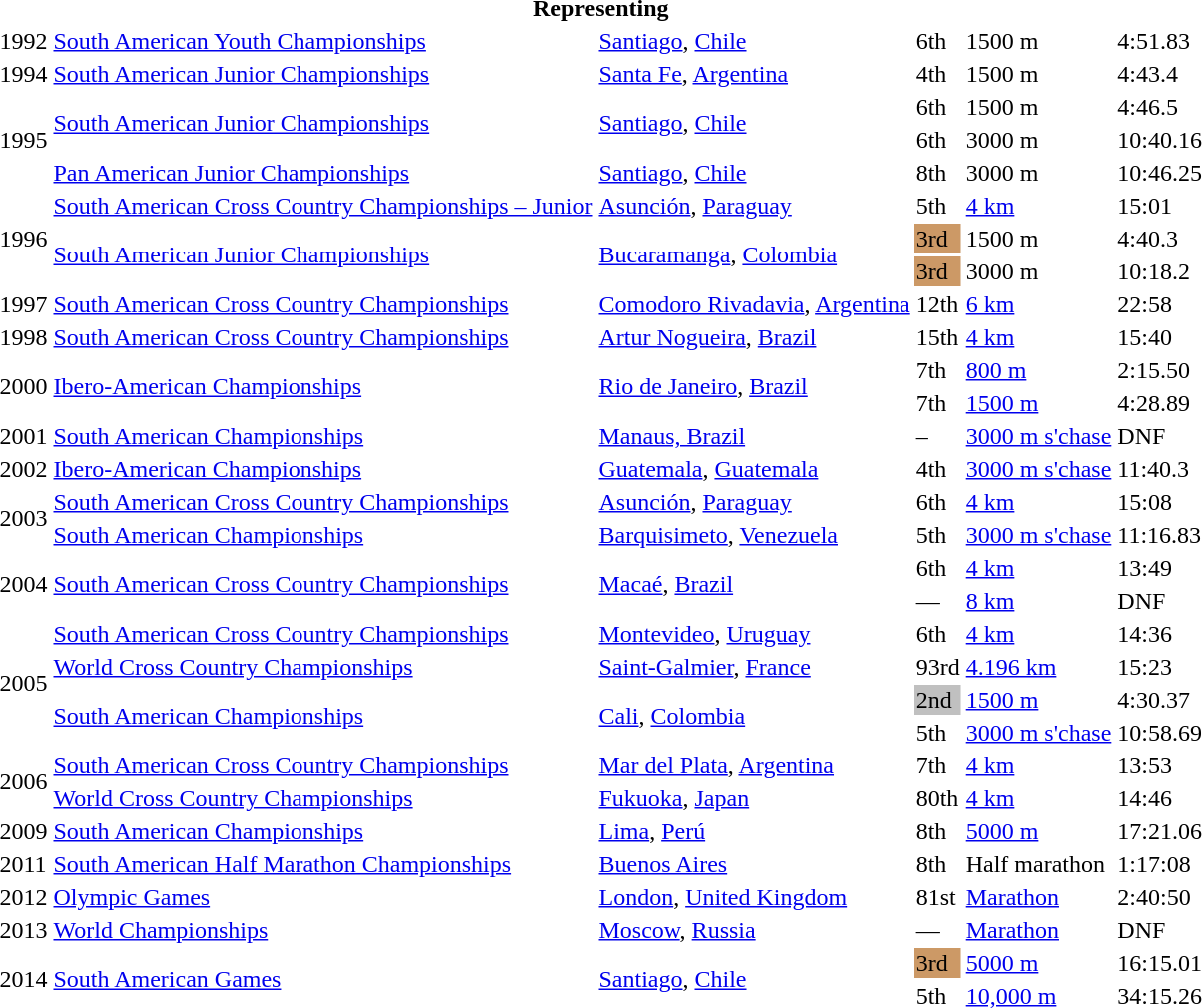<table>
<tr>
<th colspan="6">Representing </th>
</tr>
<tr>
<td>1992</td>
<td><a href='#'>South American Youth Championships</a></td>
<td><a href='#'>Santiago</a>, <a href='#'>Chile</a></td>
<td>6th</td>
<td>1500 m</td>
<td>4:51.83</td>
</tr>
<tr>
<td>1994</td>
<td><a href='#'>South American Junior Championships</a></td>
<td><a href='#'>Santa Fe</a>, <a href='#'>Argentina</a></td>
<td>4th</td>
<td>1500 m</td>
<td>4:43.4</td>
</tr>
<tr>
<td rowspan=3>1995</td>
<td rowspan=2><a href='#'>South American Junior Championships</a></td>
<td rowspan=2><a href='#'>Santiago</a>, <a href='#'>Chile</a></td>
<td>6th</td>
<td>1500 m</td>
<td>4:46.5</td>
</tr>
<tr>
<td>6th</td>
<td>3000 m</td>
<td>10:40.16</td>
</tr>
<tr>
<td><a href='#'>Pan American Junior Championships</a></td>
<td><a href='#'>Santiago</a>, <a href='#'>Chile</a></td>
<td>8th</td>
<td>3000 m</td>
<td>10:46.25</td>
</tr>
<tr>
<td rowspan=3>1996</td>
<td><a href='#'>South American Cross Country Championships – Junior</a></td>
<td><a href='#'>Asunción</a>, <a href='#'>Paraguay</a></td>
<td>5th</td>
<td><a href='#'>4 km</a></td>
<td>15:01</td>
</tr>
<tr>
<td rowspan=2><a href='#'>South American Junior Championships</a></td>
<td rowspan=2><a href='#'>Bucaramanga</a>, <a href='#'>Colombia</a></td>
<td bgcolor="cc9966">3rd</td>
<td>1500 m</td>
<td>4:40.3</td>
</tr>
<tr>
<td bgcolor="cc9966">3rd</td>
<td>3000 m</td>
<td>10:18.2</td>
</tr>
<tr>
<td>1997</td>
<td><a href='#'>South American Cross Country Championships</a></td>
<td><a href='#'>Comodoro Rivadavia</a>, <a href='#'>Argentina</a></td>
<td>12th</td>
<td><a href='#'>6 km</a></td>
<td>22:58</td>
</tr>
<tr>
<td>1998</td>
<td><a href='#'>South American Cross Country Championships</a></td>
<td><a href='#'>Artur Nogueira</a>, <a href='#'>Brazil</a></td>
<td>15th</td>
<td><a href='#'>4 km</a></td>
<td>15:40</td>
</tr>
<tr>
<td rowspan=2>2000</td>
<td rowspan=2><a href='#'>Ibero-American Championships</a></td>
<td rowspan=2><a href='#'>Rio de Janeiro</a>, <a href='#'>Brazil</a></td>
<td>7th</td>
<td><a href='#'>800 m</a></td>
<td>2:15.50</td>
</tr>
<tr>
<td>7th</td>
<td><a href='#'>1500 m</a></td>
<td>4:28.89</td>
</tr>
<tr>
<td>2001</td>
<td><a href='#'>South American Championships</a></td>
<td><a href='#'>Manaus, Brazil</a></td>
<td>–</td>
<td><a href='#'>3000 m s'chase</a></td>
<td>DNF</td>
</tr>
<tr>
<td>2002</td>
<td><a href='#'>Ibero-American Championships</a></td>
<td><a href='#'>Guatemala</a>, <a href='#'>Guatemala</a></td>
<td>4th</td>
<td><a href='#'>3000 m s'chase</a></td>
<td>11:40.3</td>
</tr>
<tr>
<td rowspan=2>2003</td>
<td><a href='#'>South American Cross Country Championships</a></td>
<td><a href='#'>Asunción</a>, <a href='#'>Paraguay</a></td>
<td>6th</td>
<td><a href='#'>4 km</a></td>
<td>15:08</td>
</tr>
<tr>
<td><a href='#'>South American Championships</a></td>
<td><a href='#'>Barquisimeto</a>, <a href='#'>Venezuela</a></td>
<td>5th</td>
<td><a href='#'>3000 m s'chase</a></td>
<td>11:16.83</td>
</tr>
<tr>
<td rowspan=2>2004</td>
<td rowspan=2><a href='#'>South American Cross Country Championships</a></td>
<td rowspan=2><a href='#'>Macaé</a>, <a href='#'>Brazil</a></td>
<td>6th</td>
<td><a href='#'>4 km</a></td>
<td>13:49</td>
</tr>
<tr>
<td>—</td>
<td><a href='#'>8 km</a></td>
<td>DNF</td>
</tr>
<tr>
<td rowspan=4>2005</td>
<td><a href='#'>South American Cross Country Championships</a></td>
<td><a href='#'>Montevideo</a>, <a href='#'>Uruguay</a></td>
<td>6th</td>
<td><a href='#'>4 km</a></td>
<td>14:36</td>
</tr>
<tr>
<td><a href='#'>World Cross Country Championships</a></td>
<td><a href='#'>Saint-Galmier</a>, <a href='#'>France</a></td>
<td>93rd</td>
<td><a href='#'>4.196 km</a></td>
<td>15:23</td>
</tr>
<tr>
<td rowspan=2><a href='#'>South American Championships</a></td>
<td rowspan=2><a href='#'>Cali</a>, <a href='#'>Colombia</a></td>
<td bgcolor=silver>2nd</td>
<td><a href='#'>1500 m</a></td>
<td>4:30.37</td>
</tr>
<tr>
<td>5th</td>
<td><a href='#'>3000 m s'chase</a></td>
<td>10:58.69</td>
</tr>
<tr>
<td rowspan=2>2006</td>
<td><a href='#'>South American Cross Country Championships</a></td>
<td><a href='#'>Mar del Plata</a>, <a href='#'>Argentina</a></td>
<td>7th</td>
<td><a href='#'>4 km</a></td>
<td>13:53</td>
</tr>
<tr>
<td><a href='#'>World Cross Country Championships</a></td>
<td><a href='#'>Fukuoka</a>, <a href='#'>Japan</a></td>
<td>80th</td>
<td><a href='#'>4 km</a></td>
<td>14:46</td>
</tr>
<tr>
<td>2009</td>
<td><a href='#'>South American Championships</a></td>
<td><a href='#'>Lima</a>, <a href='#'>Perú</a></td>
<td>8th</td>
<td><a href='#'>5000 m</a></td>
<td>17:21.06</td>
</tr>
<tr>
<td>2011</td>
<td><a href='#'>South American Half Marathon Championships</a></td>
<td><a href='#'>Buenos Aires</a></td>
<td>8th</td>
<td>Half marathon</td>
<td>1:17:08</td>
</tr>
<tr>
<td>2012</td>
<td><a href='#'>Olympic Games</a></td>
<td><a href='#'>London</a>, <a href='#'>United Kingdom</a></td>
<td>81st</td>
<td><a href='#'>Marathon</a></td>
<td>2:40:50</td>
</tr>
<tr>
<td>2013</td>
<td><a href='#'>World Championships</a></td>
<td><a href='#'>Moscow</a>, <a href='#'>Russia</a></td>
<td>—</td>
<td><a href='#'>Marathon</a></td>
<td>DNF</td>
</tr>
<tr>
<td rowspan=2>2014</td>
<td rowspan=2><a href='#'>South American Games</a></td>
<td rowspan=2><a href='#'>Santiago</a>, <a href='#'>Chile</a></td>
<td bgcolor="cc9966">3rd</td>
<td><a href='#'>5000 m</a></td>
<td>16:15.01</td>
</tr>
<tr>
<td>5th</td>
<td><a href='#'>10,000 m</a></td>
<td>34:15.26</td>
</tr>
</table>
